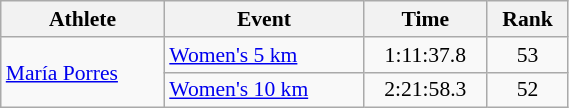<table class="wikitable" style="text-align:center; font-size:90%; width:30%;">
<tr>
<th>Athlete</th>
<th>Event</th>
<th>Time</th>
<th>Rank</th>
</tr>
<tr>
<td align=left rowspan=2><a href='#'>María Porres</a></td>
<td align=left><a href='#'>Women's 5 km</a></td>
<td>1:11:37.8</td>
<td>53</td>
</tr>
<tr>
<td align=left><a href='#'>Women's 10 km</a></td>
<td>2:21:58.3</td>
<td>52</td>
</tr>
</table>
